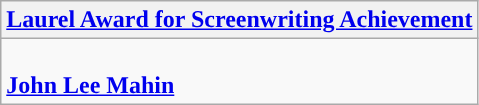<table class="wikitable" style="width=">
<tr>
<th colspan="2" style="background:"><a href='#'>Laurel Award for Screenwriting Achievement</a></th>
</tr>
<tr>
<td colspan="2" style="vertical-align:top;"><br><strong><a href='#'>John Lee Mahin</a></strong></td>
</tr>
</table>
